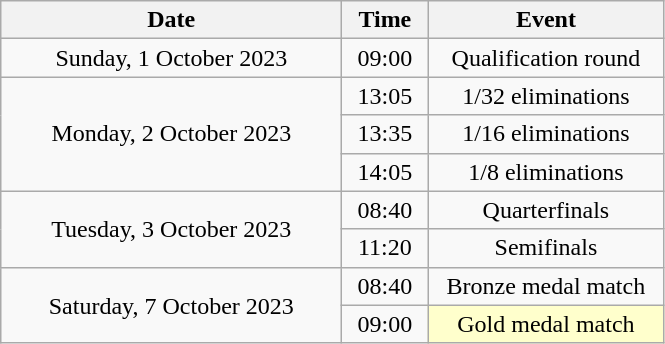<table class = "wikitable" style="text-align:center;">
<tr>
<th width="220">Date</th>
<th width="50">Time</th>
<th width="150">Event</th>
</tr>
<tr>
<td>Sunday, 1 October 2023</td>
<td>09:00</td>
<td>Qualification round</td>
</tr>
<tr>
<td rowspan="3">Monday, 2 October 2023</td>
<td>13:05</td>
<td>1/32 eliminations</td>
</tr>
<tr>
<td>13:35</td>
<td>1/16 eliminations</td>
</tr>
<tr>
<td>14:05</td>
<td>1/8 eliminations</td>
</tr>
<tr>
<td rowspan="2">Tuesday, 3 October 2023</td>
<td>08:40</td>
<td>Quarterfinals</td>
</tr>
<tr>
<td>11:20</td>
<td>Semifinals</td>
</tr>
<tr>
<td rowspan="2">Saturday, 7 October 2023</td>
<td>08:40</td>
<td>Bronze medal match</td>
</tr>
<tr>
<td>09:00</td>
<td bgcolor=ffffcc>Gold medal match</td>
</tr>
</table>
